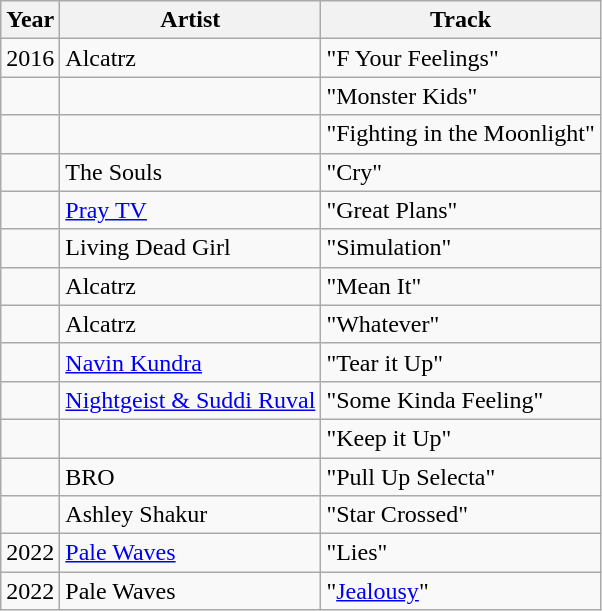<table class="wikitable">
<tr>
<th>Year</th>
<th>Artist</th>
<th>Track</th>
</tr>
<tr>
<td>2016</td>
<td>Alcatrz</td>
<td>"F Your Feelings"</td>
</tr>
<tr>
<td></td>
<td></td>
<td>"Monster Kids"</td>
</tr>
<tr>
<td></td>
<td></td>
<td>"Fighting in the Moonlight"</td>
</tr>
<tr>
<td></td>
<td>The Souls</td>
<td>"Cry"</td>
</tr>
<tr>
<td></td>
<td><a href='#'>Pray TV</a></td>
<td>"Great Plans"</td>
</tr>
<tr>
<td></td>
<td>Living Dead Girl</td>
<td>"Simulation"</td>
</tr>
<tr>
<td></td>
<td>Alcatrz</td>
<td>"Mean It"</td>
</tr>
<tr>
<td></td>
<td>Alcatrz</td>
<td>"Whatever"</td>
</tr>
<tr>
<td></td>
<td><a href='#'>Navin Kundra</a></td>
<td>"Tear it Up"</td>
</tr>
<tr>
<td></td>
<td><a href='#'>Nightgeist & Suddi Ruval</a></td>
<td>"Some Kinda Feeling"</td>
</tr>
<tr>
<td></td>
<td></td>
<td>"Keep it Up"</td>
</tr>
<tr>
<td></td>
<td>BRO</td>
<td>"Pull Up Selecta"</td>
</tr>
<tr>
<td></td>
<td>Ashley Shakur</td>
<td>"Star Crossed"</td>
</tr>
<tr>
<td>2022</td>
<td><a href='#'>Pale Waves</a></td>
<td>"Lies"</td>
</tr>
<tr>
<td>2022</td>
<td>Pale Waves</td>
<td>"<a href='#'>Jealousy</a>"</td>
</tr>
</table>
